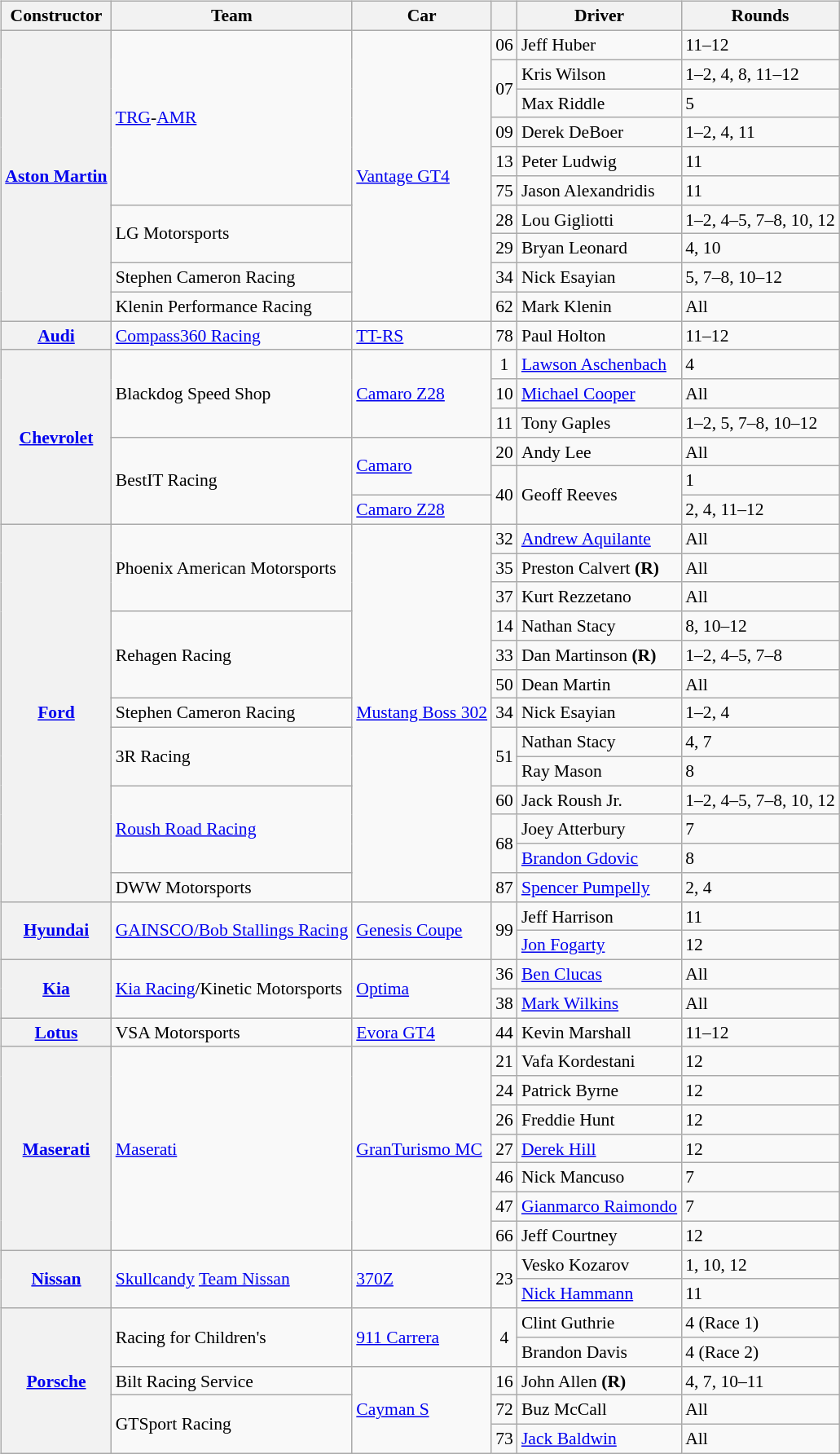<table>
<tr>
<td><br><table class="wikitable" style="font-size: 90%; max-width: 950px">
<tr>
<th>Constructor</th>
<th>Team</th>
<th>Car</th>
<th></th>
<th>Driver</th>
<th>Rounds</th>
</tr>
<tr>
<th rowspan=10><a href='#'>Aston Martin</a></th>
<td rowspan=6> <a href='#'>TRG</a>-<a href='#'>AMR</a></td>
<td rowspan=10><a href='#'>Vantage GT4</a></td>
<td align=center>06</td>
<td> Jeff Huber</td>
<td>11–12</td>
</tr>
<tr>
<td rowspan=2 align=center>07</td>
<td> Kris Wilson</td>
<td>1–2, 4, 8, 11–12</td>
</tr>
<tr>
<td> Max Riddle</td>
<td>5</td>
</tr>
<tr>
<td align=center>09</td>
<td> Derek DeBoer</td>
<td>1–2, 4, 11</td>
</tr>
<tr>
<td align=center>13</td>
<td> Peter Ludwig</td>
<td>11</td>
</tr>
<tr>
<td align=center>75</td>
<td> Jason Alexandridis</td>
<td>11</td>
</tr>
<tr>
<td rowspan=2> LG Motorsports</td>
<td align=center>28</td>
<td> Lou Gigliotti</td>
<td>1–2, 4–5, 7–8, 10, 12</td>
</tr>
<tr>
<td align=center>29</td>
<td> Bryan Leonard</td>
<td>4, 10</td>
</tr>
<tr>
<td> Stephen Cameron Racing</td>
<td align=center>34</td>
<td> Nick Esayian</td>
<td>5, 7–8, 10–12</td>
</tr>
<tr>
<td> Klenin Performance Racing</td>
<td align=center>62</td>
<td> Mark Klenin</td>
<td>All</td>
</tr>
<tr>
<th><a href='#'>Audi</a></th>
<td> <a href='#'>Compass360 Racing</a></td>
<td><a href='#'>TT-RS</a></td>
<td align=center>78</td>
<td> Paul Holton</td>
<td>11–12</td>
</tr>
<tr>
<th rowspan=6><a href='#'>Chevrolet</a></th>
<td rowspan=3> Blackdog Speed Shop</td>
<td rowspan=3><a href='#'>Camaro Z28</a></td>
<td align=center>1</td>
<td> <a href='#'>Lawson Aschenbach</a></td>
<td>4</td>
</tr>
<tr>
<td align=center>10</td>
<td> <a href='#'>Michael Cooper</a></td>
<td>All</td>
</tr>
<tr>
<td align=center>11</td>
<td> Tony Gaples</td>
<td>1–2, 5, 7–8, 10–12</td>
</tr>
<tr>
<td rowspan=3> BestIT Racing</td>
<td rowspan=2><a href='#'>Camaro</a></td>
<td align=center>20</td>
<td> Andy Lee</td>
<td>All</td>
</tr>
<tr>
<td rowspan=2 align=center>40</td>
<td rowspan=2> Geoff Reeves</td>
<td>1</td>
</tr>
<tr>
<td><a href='#'>Camaro Z28</a></td>
<td>2, 4, 11–12</td>
</tr>
<tr>
<th rowspan=13><a href='#'>Ford</a></th>
<td rowspan=3> Phoenix American Motorsports</td>
<td rowspan=13><a href='#'>Mustang Boss 302</a></td>
<td align=center>32</td>
<td> <a href='#'>Andrew Aquilante</a></td>
<td>All</td>
</tr>
<tr>
<td align=center>35</td>
<td> Preston Calvert <strong>(R)</strong></td>
<td>All</td>
</tr>
<tr>
<td align=center>37</td>
<td> Kurt Rezzetano</td>
<td>All</td>
</tr>
<tr>
<td rowspan=3> Rehagen Racing</td>
<td align=center>14</td>
<td> Nathan Stacy</td>
<td>8, 10–12</td>
</tr>
<tr>
<td align=center>33</td>
<td> Dan Martinson <strong>(R)</strong></td>
<td>1–2, 4–5, 7–8</td>
</tr>
<tr>
<td align=center>50</td>
<td> Dean Martin</td>
<td>All</td>
</tr>
<tr>
<td> Stephen Cameron Racing</td>
<td align=center>34</td>
<td> Nick Esayian</td>
<td>1–2, 4</td>
</tr>
<tr>
<td rowspan=2> 3R Racing</td>
<td rowspan=2 align=center>51</td>
<td> Nathan Stacy</td>
<td>4, 7</td>
</tr>
<tr>
<td> Ray Mason</td>
<td>8</td>
</tr>
<tr>
<td rowspan=3> <a href='#'>Roush Road Racing</a></td>
<td align=center>60</td>
<td> Jack Roush Jr.</td>
<td>1–2, 4–5, 7–8, 10, 12</td>
</tr>
<tr>
<td rowspan=2 align=center>68</td>
<td> Joey Atterbury</td>
<td>7</td>
</tr>
<tr>
<td> <a href='#'>Brandon Gdovic</a></td>
<td>8</td>
</tr>
<tr>
<td> DWW Motorsports</td>
<td align=center>87</td>
<td> <a href='#'>Spencer Pumpelly</a></td>
<td>2, 4</td>
</tr>
<tr>
<th rowspan=2><a href='#'>Hyundai</a></th>
<td rowspan=2> <a href='#'>GAINSCO/Bob Stallings Racing</a></td>
<td rowspan=2><a href='#'>Genesis Coupe</a></td>
<td rowspan=2 align=center>99</td>
<td> Jeff Harrison</td>
<td>11</td>
</tr>
<tr>
<td> <a href='#'>Jon Fogarty</a></td>
<td>12</td>
</tr>
<tr>
<th rowspan=2><a href='#'>Kia</a></th>
<td rowspan=2> <a href='#'>Kia Racing</a>/Kinetic Motorsports</td>
<td rowspan=2><a href='#'>Optima</a></td>
<td align=center>36</td>
<td> <a href='#'>Ben Clucas</a></td>
<td>All</td>
</tr>
<tr>
<td align=center>38</td>
<td> <a href='#'>Mark Wilkins</a></td>
<td>All</td>
</tr>
<tr>
<th><a href='#'>Lotus</a></th>
<td> VSA Motorsports</td>
<td><a href='#'>Evora GT4</a></td>
<td align=center>44</td>
<td> Kevin Marshall</td>
<td>11–12</td>
</tr>
<tr>
<th rowspan=7><a href='#'>Maserati</a></th>
<td rowspan=7> <a href='#'>Maserati</a></td>
<td rowspan=7><a href='#'>GranTurismo MC</a></td>
<td align=center>21</td>
<td> Vafa Kordestani</td>
<td>12</td>
</tr>
<tr>
<td align=center>24</td>
<td> Patrick Byrne</td>
<td>12</td>
</tr>
<tr>
<td align=center>26</td>
<td> Freddie Hunt</td>
<td>12</td>
</tr>
<tr>
<td align=center>27</td>
<td> <a href='#'>Derek Hill</a></td>
<td>12</td>
</tr>
<tr>
<td align=center>46</td>
<td> Nick Mancuso</td>
<td>7</td>
</tr>
<tr>
<td align=center>47</td>
<td> <a href='#'>Gianmarco Raimondo</a></td>
<td>7</td>
</tr>
<tr>
<td align=center>66</td>
<td> Jeff Courtney</td>
<td>12</td>
</tr>
<tr>
<th rowspan=2><a href='#'>Nissan</a></th>
<td rowspan=2> <a href='#'>Skullcandy</a> <a href='#'>Team Nissan</a></td>
<td rowspan=2><a href='#'>370Z</a></td>
<td rowspan=2 align=center>23</td>
<td> Vesko Kozarov</td>
<td>1, 10, 12</td>
</tr>
<tr>
<td> <a href='#'>Nick Hammann</a></td>
<td>11</td>
</tr>
<tr>
<th rowspan=5><a href='#'>Porsche</a></th>
<td rowspan=2> Racing for Children's</td>
<td rowspan=2><a href='#'>911 Carrera</a></td>
<td rowspan=2 align=center>4</td>
<td> Clint Guthrie</td>
<td>4 (Race 1)</td>
</tr>
<tr>
<td> Brandon Davis</td>
<td>4 (Race 2)</td>
</tr>
<tr>
<td> Bilt Racing Service</td>
<td rowspan=3><a href='#'>Cayman S</a></td>
<td align=center>16</td>
<td> John Allen <strong>(R)</strong></td>
<td>4, 7, 10–11</td>
</tr>
<tr>
<td rowspan=2> GTSport Racing</td>
<td align=center>72</td>
<td> Buz McCall</td>
<td>All</td>
</tr>
<tr>
<td align=center>73</td>
<td> <a href='#'>Jack Baldwin</a></td>
<td>All</td>
</tr>
</table>
</td>
</tr>
</table>
